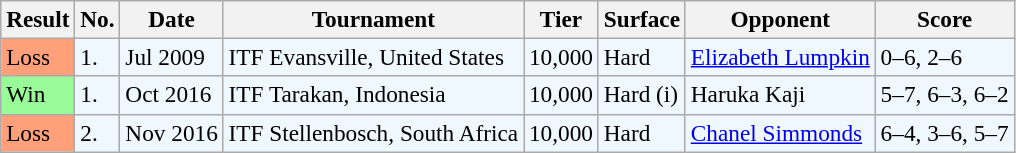<table class="sortable wikitable" style=font-size:97%>
<tr>
<th>Result</th>
<th>No.</th>
<th>Date</th>
<th>Tournament</th>
<th>Tier</th>
<th>Surface</th>
<th>Opponent</th>
<th class="unsortable">Score</th>
</tr>
<tr style="background:#f0f8ff;">
<td style="background:#ffa07a;">Loss</td>
<td>1.</td>
<td>Jul 2009</td>
<td>ITF Evansville, United States</td>
<td>10,000</td>
<td>Hard</td>
<td> <a href='#'>Elizabeth Lumpkin</a></td>
<td>0–6, 2–6</td>
</tr>
<tr style="background:#f0f8ff;">
<td style="background:#98fb98;">Win</td>
<td>1.</td>
<td>Oct 2016</td>
<td>ITF Tarakan, Indonesia</td>
<td>10,000</td>
<td>Hard (i)</td>
<td> Haruka Kaji</td>
<td>5–7, 6–3, 6–2</td>
</tr>
<tr style="background:#f0f8ff;">
<td style="background:#ffa07a;">Loss</td>
<td>2.</td>
<td>Nov 2016</td>
<td>ITF Stellenbosch, South Africa</td>
<td>10,000</td>
<td>Hard</td>
<td> <a href='#'>Chanel Simmonds</a></td>
<td>6–4, 3–6, 5–7</td>
</tr>
</table>
